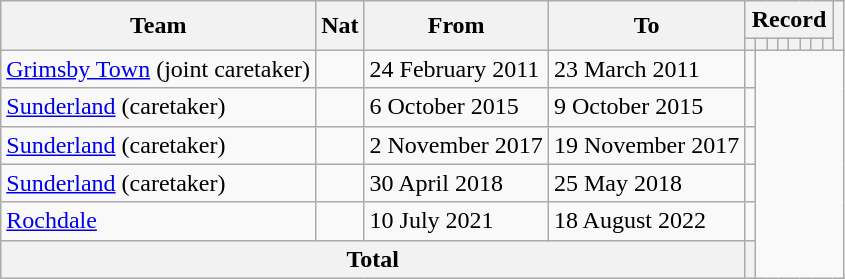<table class="wikitable" style="text-align: center">
<tr>
<th rowspan="2">Team</th>
<th rowspan="2">Nat</th>
<th rowspan="2">From</th>
<th rowspan="2">To</th>
<th colspan="8">Record</th>
<th rowspan=2></th>
</tr>
<tr>
<th></th>
<th></th>
<th></th>
<th></th>
<th></th>
<th></th>
<th></th>
<th></th>
</tr>
<tr>
<td align=left><a href='#'>Grimsby Town</a> (joint caretaker)</td>
<td></td>
<td align=left>24 February 2011</td>
<td align=left>23 March 2011<br></td>
<td></td>
</tr>
<tr>
<td align=left><a href='#'>Sunderland</a> (caretaker)</td>
<td></td>
<td align=left>6 October 2015</td>
<td align=left>9 October 2015<br></td>
<td></td>
</tr>
<tr>
<td align=left><a href='#'>Sunderland</a> (caretaker)</td>
<td></td>
<td align=left>2 November 2017</td>
<td align=left>19 November 2017<br></td>
<td></td>
</tr>
<tr>
<td align=left><a href='#'>Sunderland</a> (caretaker)</td>
<td></td>
<td align=left>30 April 2018</td>
<td align=left>25 May 2018<br></td>
<td></td>
</tr>
<tr>
<td align=left><a href='#'>Rochdale</a></td>
<td></td>
<td align=left>10 July 2021</td>
<td align=left>18 August 2022<br></td>
<td></td>
</tr>
<tr>
<th colspan="4">Total<br></th>
<th></th>
</tr>
</table>
